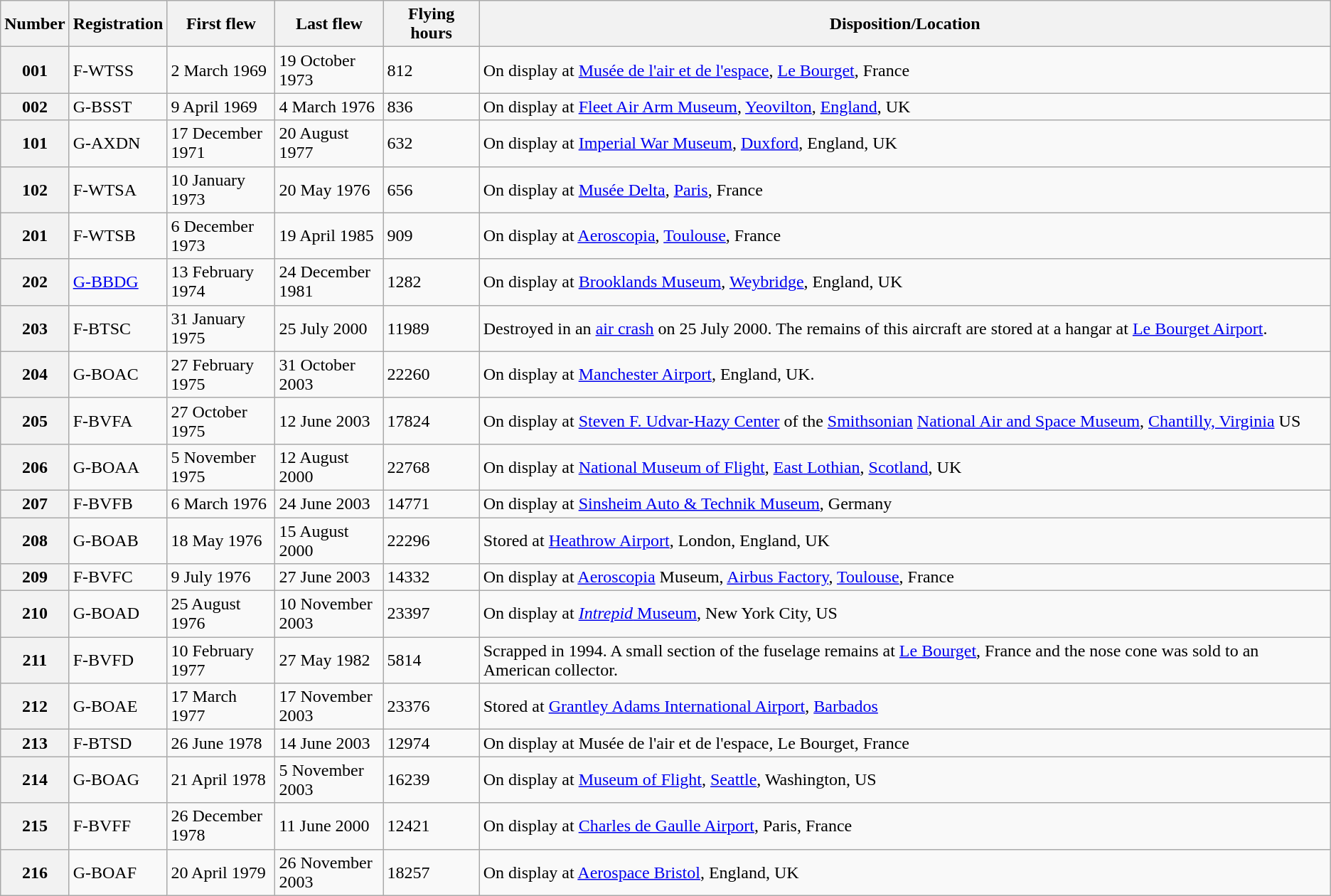<table class="wikitable sortable">
<tr>
<th>Number</th>
<th>Registration</th>
<th style="width: 94px;">First flew</th>
<th style="width: 94px;">Last flew</th>
<th>Flying hours</th>
<th>Disposition/Location</th>
</tr>
<tr>
<th>001</th>
<td>F-WTSS</td>
<td>2 March 1969</td>
<td>19 October 1973</td>
<td>812</td>
<td>On display at <a href='#'>Musée de l'air et de l'espace</a>, <a href='#'>Le Bourget</a>, France</td>
</tr>
<tr>
<th>002</th>
<td>G-BSST</td>
<td>9 April 1969</td>
<td>4 March 1976</td>
<td>836</td>
<td>On display at <a href='#'>Fleet Air Arm Museum</a>, <a href='#'>Yeovilton</a>, <a href='#'>England</a>, UK</td>
</tr>
<tr>
<th>101</th>
<td>G-AXDN</td>
<td>17 December 1971</td>
<td>20 August 1977</td>
<td>632</td>
<td>On display at <a href='#'>Imperial War Museum</a>, <a href='#'>Duxford</a>, England, UK</td>
</tr>
<tr>
<th>102</th>
<td>F-WTSA</td>
<td>10 January 1973</td>
<td>20 May 1976</td>
<td>656</td>
<td>On display at <a href='#'>Musée Delta</a>, <a href='#'>Paris</a>, France</td>
</tr>
<tr>
<th>201</th>
<td>F-WTSB</td>
<td>6 December 1973</td>
<td>19 April 1985</td>
<td>909</td>
<td>On display at <a href='#'>Aeroscopia</a>, <a href='#'>Toulouse</a>, France</td>
</tr>
<tr>
<th>202</th>
<td><a href='#'>G-BBDG</a></td>
<td>13 February 1974</td>
<td>24 December 1981</td>
<td>1282</td>
<td>On display at <a href='#'>Brooklands Museum</a>, <a href='#'>Weybridge</a>, England, UK</td>
</tr>
<tr>
<th>203</th>
<td>F-BTSC</td>
<td>31 January 1975</td>
<td>25 July 2000</td>
<td>11989</td>
<td>Destroyed in an <a href='#'>air crash</a> on 25 July 2000. The remains of this aircraft are stored at a hangar at <a href='#'>Le Bourget Airport</a>.</td>
</tr>
<tr>
<th>204</th>
<td>G-BOAC</td>
<td>27 February 1975</td>
<td>31 October 2003</td>
<td>22260</td>
<td>On display at <a href='#'>Manchester Airport</a>, England, UK.</td>
</tr>
<tr>
<th>205</th>
<td>F-BVFA</td>
<td>27 October 1975</td>
<td>12 June 2003</td>
<td>17824</td>
<td>On display at <a href='#'>Steven F. Udvar-Hazy Center</a> of the <a href='#'>Smithsonian</a> <a href='#'>National Air and Space Museum</a>, <a href='#'>Chantilly, Virginia</a> US</td>
</tr>
<tr>
<th>206</th>
<td>G-BOAA</td>
<td>5 November 1975</td>
<td>12 August 2000</td>
<td>22768</td>
<td>On display at <a href='#'>National Museum of Flight</a>, <a href='#'>East Lothian</a>, <a href='#'>Scotland</a>, UK</td>
</tr>
<tr>
<th>207</th>
<td>F-BVFB</td>
<td>6 March 1976</td>
<td>24 June 2003</td>
<td>14771</td>
<td>On display at <a href='#'>Sinsheim Auto & Technik Museum</a>, Germany</td>
</tr>
<tr>
<th>208</th>
<td>G-BOAB</td>
<td>18 May 1976</td>
<td>15 August 2000</td>
<td>22296</td>
<td>Stored at <a href='#'>Heathrow Airport</a>, London, England, UK</td>
</tr>
<tr>
<th>209</th>
<td>F-BVFC</td>
<td>9 July 1976</td>
<td>27 June 2003</td>
<td>14332</td>
<td>On display at <a href='#'>Aeroscopia</a> Museum, <a href='#'>Airbus Factory</a>, <a href='#'>Toulouse</a>, France</td>
</tr>
<tr>
<th>210</th>
<td>G-BOAD</td>
<td>25 August 1976</td>
<td>10 November 2003</td>
<td>23397</td>
<td>On display at <a href='#'><em>Intrepid</em> Museum</a>, New York City, US</td>
</tr>
<tr>
<th>211</th>
<td>F-BVFD</td>
<td>10 February 1977</td>
<td>27 May 1982</td>
<td>5814</td>
<td>Scrapped in 1994. A small section of the fuselage remains at <a href='#'>Le Bourget</a>, France and the nose cone was sold to an American collector.</td>
</tr>
<tr>
<th>212</th>
<td>G-BOAE</td>
<td>17 March 1977</td>
<td>17 November 2003</td>
<td>23376</td>
<td>Stored at <a href='#'>Grantley Adams International Airport</a>, <a href='#'>Barbados</a></td>
</tr>
<tr>
<th>213</th>
<td>F-BTSD</td>
<td>26 June 1978</td>
<td>14 June 2003</td>
<td>12974</td>
<td>On display at Musée de l'air et de l'espace, Le Bourget, France</td>
</tr>
<tr>
<th>214</th>
<td>G-BOAG</td>
<td>21 April 1978</td>
<td>5 November 2003</td>
<td>16239</td>
<td>On display at <a href='#'>Museum of Flight</a>, <a href='#'>Seattle</a>, Washington, US</td>
</tr>
<tr>
<th>215</th>
<td>F-BVFF</td>
<td>26 December 1978</td>
<td>11 June 2000</td>
<td>12421</td>
<td>On display at <a href='#'>Charles de Gaulle Airport</a>, Paris, France</td>
</tr>
<tr>
<th>216</th>
<td>G-BOAF</td>
<td>20 April 1979</td>
<td>26 November 2003</td>
<td>18257</td>
<td>On display at <a href='#'>Aerospace Bristol</a>, England, UK</td>
</tr>
</table>
